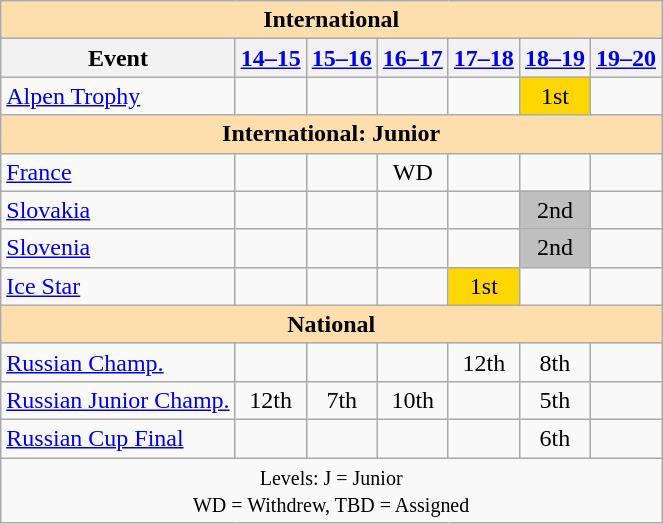<table class="wikitable" style="text-align:center">
<tr>
<th style="background-color: #ffdead; " colspan=7 align=center>International</th>
</tr>
<tr>
<th>Event</th>
<th><a href='#'>14–15</a></th>
<th><a href='#'>15–16</a></th>
<th><a href='#'>16–17</a></th>
<th><a href='#'>17–18</a></th>
<th><a href='#'>18–19</a></th>
<th><a href='#'>19–20</a></th>
</tr>
<tr>
<td align=left> <a href='#'>Alpen Trophy</a></td>
<td></td>
<td></td>
<td></td>
<td></td>
<td bgcolor=gold>1st</td>
<td></td>
</tr>
<tr>
<th style="background-color: #ffdead; " colspan=7 align=center>International: Junior</th>
</tr>
<tr>
<td align=left> <a href='#'>France</a></td>
<td></td>
<td></td>
<td>WD</td>
<td></td>
<td></td>
<td></td>
</tr>
<tr>
<td align=left> <a href='#'>Slovakia</a></td>
<td></td>
<td></td>
<td></td>
<td></td>
<td bgcolor=silver>2nd</td>
<td></td>
</tr>
<tr>
<td align=left> <a href='#'>Slovenia</a></td>
<td></td>
<td></td>
<td></td>
<td></td>
<td bgcolor=silver>2nd</td>
<td></td>
</tr>
<tr>
<td align=left><a href='#'>Ice Star</a></td>
<td></td>
<td></td>
<td></td>
<td bgcolor=gold>1st</td>
<td></td>
<td></td>
</tr>
<tr>
<th style="background-color: #ffdead; " colspan=7 align=center>National</th>
</tr>
<tr>
<td align=left><a href='#'>Russian Champ.</a></td>
<td></td>
<td></td>
<td></td>
<td>12th</td>
<td>8th</td>
<td></td>
</tr>
<tr>
<td align=left><a href='#'>Russian Junior Champ.</a></td>
<td>12th</td>
<td>7th</td>
<td>10th</td>
<td></td>
<td>5th</td>
<td></td>
</tr>
<tr>
<td align=left><a href='#'>Russian Cup Final</a></td>
<td></td>
<td></td>
<td></td>
<td></td>
<td>6th</td>
<td></td>
</tr>
<tr>
<td colspan=7 align=center><small> Levels: J = Junior <br> WD = Withdrew, TBD = Assigned </small></td>
</tr>
</table>
